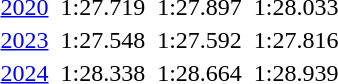<table>
<tr>
<td><a href='#'>2020</a></td>
<td></td>
<td>1:27.719</td>
<td></td>
<td>1:27.897</td>
<td></td>
<td>1:28.033</td>
</tr>
<tr>
<td><a href='#'>2023</a></td>
<td></td>
<td>1:27.548</td>
<td></td>
<td>1:27.592</td>
<td></td>
<td>1:27.816</td>
</tr>
<tr>
<td><a href='#'>2024</a></td>
<td></td>
<td>1:28.338</td>
<td></td>
<td>1:28.664</td>
<td></td>
<td>1:28.939</td>
</tr>
</table>
